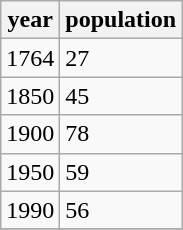<table class="wikitable">
<tr>
<th>year</th>
<th>population</th>
</tr>
<tr>
<td>1764</td>
<td>27</td>
</tr>
<tr>
<td>1850</td>
<td>45</td>
</tr>
<tr>
<td>1900</td>
<td>78</td>
</tr>
<tr>
<td>1950</td>
<td>59</td>
</tr>
<tr>
<td>1990</td>
<td>56</td>
</tr>
<tr>
</tr>
</table>
